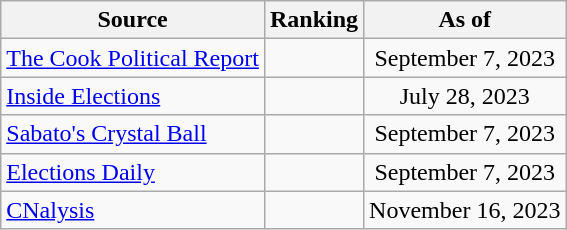<table class="wikitable" style="text-align:center">
<tr>
<th>Source</th>
<th>Ranking</th>
<th>As of</th>
</tr>
<tr>
<td style="text-align:left"><a href='#'>The Cook Political Report</a></td>
<td></td>
<td>September 7, 2023</td>
</tr>
<tr>
<td style="text-align:left"><a href='#'>Inside Elections</a></td>
<td></td>
<td>July 28, 2023</td>
</tr>
<tr>
<td style="text-align:left"><a href='#'>Sabato's Crystal Ball</a></td>
<td></td>
<td>September 7, 2023</td>
</tr>
<tr>
<td style="text-align:left"><a href='#'>Elections Daily</a></td>
<td></td>
<td>September 7, 2023</td>
</tr>
<tr>
<td style="text-align:left"><a href='#'>CNalysis</a></td>
<td></td>
<td>November 16, 2023</td>
</tr>
</table>
